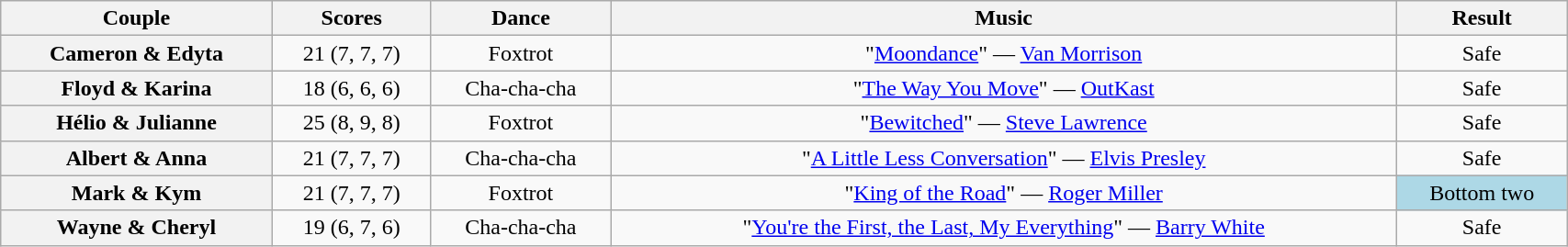<table class="wikitable sortable" style="text-align:center; width:90%">
<tr>
<th scope="col">Couple</th>
<th scope="col">Scores</th>
<th scope="col" class="unsortable">Dance</th>
<th scope="col" class="unsortable">Music</th>
<th scope="col" class="unsortable">Result</th>
</tr>
<tr>
<th scope="row">Cameron & Edyta</th>
<td>21 (7, 7, 7)</td>
<td>Foxtrot</td>
<td>"<a href='#'>Moondance</a>" — <a href='#'>Van Morrison</a></td>
<td>Safe</td>
</tr>
<tr>
<th scope="row">Floyd & Karina</th>
<td>18 (6, 6, 6)</td>
<td>Cha-cha-cha</td>
<td>"<a href='#'>The Way You Move</a>" — <a href='#'>OutKast</a></td>
<td>Safe</td>
</tr>
<tr>
<th scope="row">Hélio & Julianne</th>
<td>25 (8, 9, 8)</td>
<td>Foxtrot</td>
<td>"<a href='#'>Bewitched</a>" — <a href='#'>Steve Lawrence</a></td>
<td>Safe</td>
</tr>
<tr>
<th scope="row">Albert & Anna</th>
<td>21 (7, 7, 7)</td>
<td>Cha-cha-cha</td>
<td>"<a href='#'>A Little Less Conversation</a>" — <a href='#'>Elvis Presley</a></td>
<td>Safe</td>
</tr>
<tr>
<th scope="row">Mark & Kym</th>
<td>21 (7, 7, 7)</td>
<td>Foxtrot</td>
<td>"<a href='#'>King of the Road</a>" — <a href='#'>Roger Miller</a></td>
<td bgcolor=lightblue>Bottom two</td>
</tr>
<tr>
<th scope="row">Wayne & Cheryl</th>
<td>19 (6, 7, 6)</td>
<td>Cha-cha-cha</td>
<td>"<a href='#'>You're the First, the Last, My Everything</a>" — <a href='#'>Barry White</a></td>
<td>Safe</td>
</tr>
</table>
